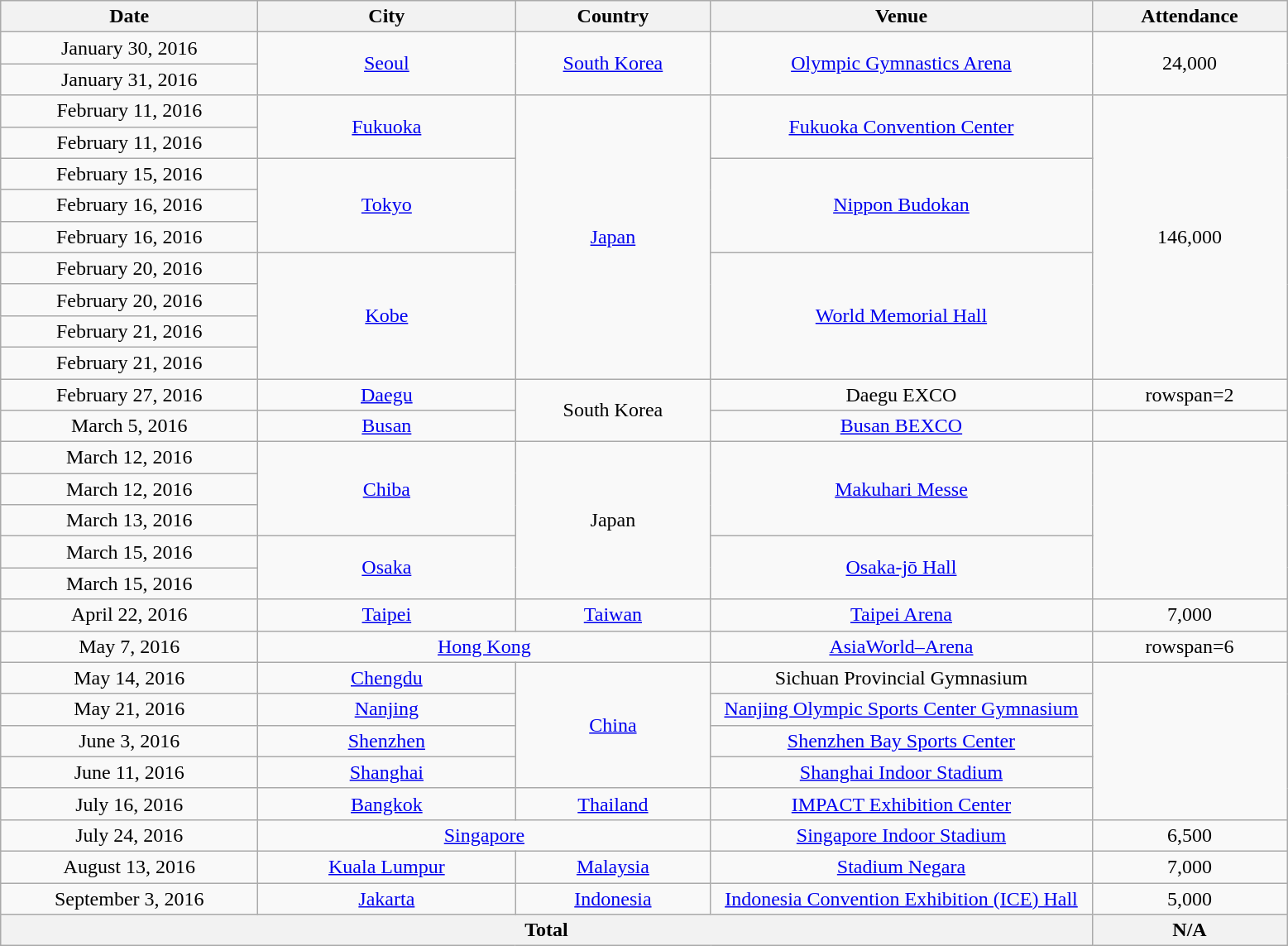<table class="wikitable" style="text-align:center;">
<tr>
<th width=200>Date</th>
<th width=200>City</th>
<th width=150>Country</th>
<th width=300>Venue</th>
<th width=150>Attendance</th>
</tr>
<tr>
<td>January 30, 2016</td>
<td rowspan=2><a href='#'>Seoul</a></td>
<td rowspan=2><a href='#'>South Korea</a></td>
<td rowspan=2><a href='#'>Olympic Gymnastics Arena</a></td>
<td rowspan=2>24,000</td>
</tr>
<tr>
<td>January 31, 2016</td>
</tr>
<tr>
<td>February 11, 2016</td>
<td rowspan=2><a href='#'>Fukuoka</a></td>
<td rowspan=9><a href='#'>Japan</a></td>
<td rowspan=2><a href='#'>Fukuoka Convention Center</a></td>
<td rowspan=9>146,000</td>
</tr>
<tr>
<td>February 11, 2016</td>
</tr>
<tr>
<td>February 15, 2016</td>
<td rowspan=3><a href='#'>Tokyo</a></td>
<td rowspan=3><a href='#'>Nippon Budokan</a></td>
</tr>
<tr>
<td>February 16, 2016</td>
</tr>
<tr>
<td>February 16, 2016</td>
</tr>
<tr>
<td>February 20, 2016</td>
<td rowspan=4><a href='#'>Kobe</a></td>
<td rowspan=4><a href='#'>World Memorial Hall</a></td>
</tr>
<tr>
<td>February 20, 2016</td>
</tr>
<tr>
<td>February 21, 2016</td>
</tr>
<tr>
<td>February 21, 2016</td>
</tr>
<tr>
<td>February 27, 2016</td>
<td><a href='#'>Daegu</a></td>
<td rowspan=2>South Korea</td>
<td>Daegu EXCO</td>
<td>rowspan=2 </td>
</tr>
<tr>
<td>March 5, 2016</td>
<td><a href='#'>Busan</a></td>
<td><a href='#'>Busan BEXCO</a></td>
</tr>
<tr>
<td>March 12, 2016</td>
<td rowspan=3><a href='#'>Chiba</a></td>
<td rowspan=5>Japan</td>
<td rowspan=3><a href='#'>Makuhari Messe</a></td>
<td rowspan=5></td>
</tr>
<tr>
<td>March 12, 2016</td>
</tr>
<tr>
<td>March 13, 2016</td>
</tr>
<tr>
<td>March 15, 2016</td>
<td rowspan=2><a href='#'>Osaka</a></td>
<td rowspan=2><a href='#'>Osaka-jō Hall</a></td>
</tr>
<tr>
<td>March 15, 2016</td>
</tr>
<tr>
<td>April 22, 2016</td>
<td><a href='#'>Taipei</a></td>
<td><a href='#'>Taiwan</a></td>
<td><a href='#'>Taipei Arena</a></td>
<td>7,000</td>
</tr>
<tr>
<td>May 7, 2016</td>
<td colspan="2"><a href='#'>Hong Kong</a></td>
<td><a href='#'>AsiaWorld–Arena</a></td>
<td>rowspan=6 </td>
</tr>
<tr>
<td>May 14, 2016</td>
<td><a href='#'>Chengdu</a></td>
<td rowspan=4><a href='#'>China</a></td>
<td>Sichuan Provincial Gymnasium</td>
</tr>
<tr>
<td>May 21, 2016</td>
<td><a href='#'>Nanjing</a></td>
<td><a href='#'>Nanjing Olympic Sports Center Gymnasium</a></td>
</tr>
<tr>
<td>June 3, 2016</td>
<td><a href='#'>Shenzhen</a></td>
<td><a href='#'>Shenzhen Bay Sports Center</a></td>
</tr>
<tr>
<td>June 11, 2016</td>
<td><a href='#'>Shanghai</a></td>
<td><a href='#'>Shanghai Indoor Stadium</a></td>
</tr>
<tr>
<td>July 16, 2016</td>
<td><a href='#'>Bangkok</a></td>
<td><a href='#'>Thailand</a></td>
<td><a href='#'>IMPACT Exhibition Center</a></td>
</tr>
<tr>
<td>July 24, 2016</td>
<td colspan="2"><a href='#'>Singapore</a></td>
<td><a href='#'>Singapore Indoor Stadium</a></td>
<td>6,500</td>
</tr>
<tr>
<td>August 13, 2016</td>
<td><a href='#'>Kuala Lumpur</a></td>
<td><a href='#'>Malaysia</a></td>
<td><a href='#'>Stadium Negara</a></td>
<td>7,000</td>
</tr>
<tr>
<td>September 3, 2016</td>
<td><a href='#'>Jakarta</a></td>
<td><a href='#'>Indonesia</a></td>
<td><a href='#'>Indonesia Convention Exhibition (ICE) Hall</a></td>
<td>5,000</td>
</tr>
<tr>
<th colspan=4><strong>Total</strong></th>
<th><strong>N/A</strong></th>
</tr>
</table>
